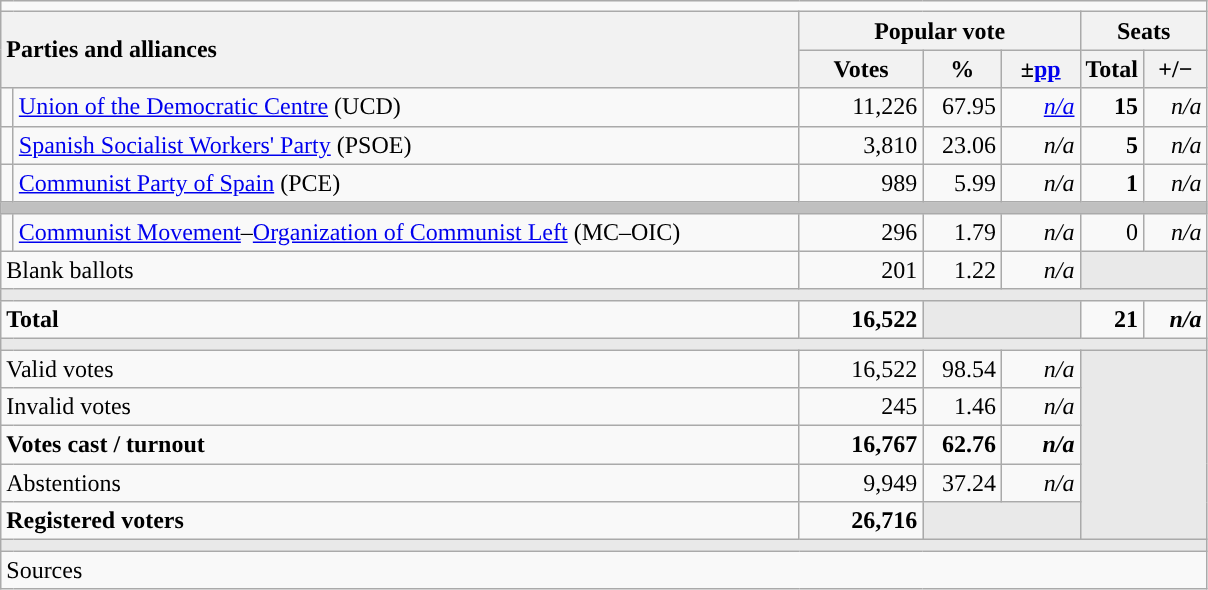<table class="wikitable" style="text-align:right;">
<tr>
<td colspan="7"></td>
</tr>
<tr>
<th style="text-align:left;" rowspan="2" colspan="2" width="525">Parties and alliances</th>
<th colspan="3">Popular vote</th>
<th colspan="2">Seats</th>
</tr>
<tr>
<th width="75">Votes</th>
<th width="45">%</th>
<th width="45">±<a href='#'>pp</a></th>
<th width="35">Total</th>
<th width="35">+/−</th>
</tr>
<tr>
<td width="1" style="color:inherit;background:"></td>
<td align="left"><a href='#'>Union of the Democratic Centre</a> (UCD)</td>
<td>11,226</td>
<td>67.95</td>
<td><em><a href='#'>n/a</a></em></td>
<td><strong>15</strong></td>
<td><em>n/a</em></td>
</tr>
<tr>
<td style="color:inherit;background:"></td>
<td align="left"><a href='#'>Spanish Socialist Workers' Party</a> (PSOE)</td>
<td>3,810</td>
<td>23.06</td>
<td><em>n/a</em></td>
<td><strong>5</strong></td>
<td><em>n/a</em></td>
</tr>
<tr>
<td style="color:inherit;background:"></td>
<td align="left"><a href='#'>Communist Party of Spain</a> (PCE)</td>
<td>989</td>
<td>5.99</td>
<td><em>n/a</em></td>
<td><strong>1</strong></td>
<td><em>n/a</em></td>
</tr>
<tr>
<td colspan="7" bgcolor="#C0C0C0"></td>
</tr>
<tr>
<td style="color:inherit;background:"></td>
<td align="left"><a href='#'>Communist Movement</a>–<a href='#'>Organization of Communist Left</a> (MC–OIC)</td>
<td>296</td>
<td>1.79</td>
<td><em>n/a</em></td>
<td>0</td>
<td><em>n/a</em></td>
</tr>
<tr>
<td align="left" colspan="2">Blank ballots</td>
<td>201</td>
<td>1.22</td>
<td><em>n/a</em></td>
<td bgcolor="#E9E9E9" colspan="2"></td>
</tr>
<tr>
<td colspan="7" bgcolor="#E9E9E9"></td>
</tr>
<tr style="font-weight:bold;">
<td align="left" colspan="2">Total</td>
<td>16,522</td>
<td bgcolor="#E9E9E9" colspan="2"></td>
<td>21</td>
<td><em>n/a</em></td>
</tr>
<tr>
<td colspan="7" bgcolor="#E9E9E9"></td>
</tr>
<tr>
<td align="left" colspan="2">Valid votes</td>
<td>16,522</td>
<td>98.54</td>
<td><em>n/a</em></td>
<td bgcolor="#E9E9E9" colspan="2" rowspan="5"></td>
</tr>
<tr>
<td align="left" colspan="2">Invalid votes</td>
<td>245</td>
<td>1.46</td>
<td><em>n/a</em></td>
</tr>
<tr style="font-weight:bold;">
<td align="left" colspan="2">Votes cast / turnout</td>
<td>16,767</td>
<td>62.76</td>
<td><em>n/a</em></td>
</tr>
<tr>
<td align="left" colspan="2">Abstentions</td>
<td>9,949</td>
<td>37.24</td>
<td><em>n/a</em></td>
</tr>
<tr style="font-weight:bold;">
<td align="left" colspan="2">Registered voters</td>
<td>26,716</td>
<td bgcolor="#E9E9E9" colspan="2"></td>
</tr>
<tr>
<td colspan="7" bgcolor="#E9E9E9"></td>
</tr>
<tr>
<td align="left" colspan="7">Sources</td>
</tr>
</table>
